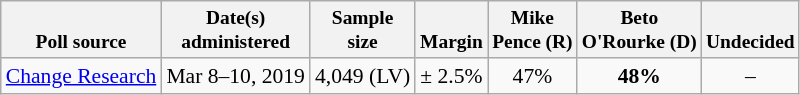<table class="wikitable sortable" style="font-size:90%;text-align:center;">
<tr valign=bottom style="font-size:90%;">
<th>Poll source</th>
<th>Date(s)<br>administered</th>
<th>Sample<br>size</th>
<th>Margin<br></th>
<th>Mike<br>Pence (R)</th>
<th>Beto<br>O'Rourke (D)</th>
<th>Undecided</th>
</tr>
<tr>
<td style="text-align:left;"><a href='#'>Change Research</a></td>
<td>Mar 8–10, 2019</td>
<td>4,049 (LV)</td>
<td>± 2.5%</td>
<td>47%</td>
<td><strong>48%</strong></td>
<td>–</td>
</tr>
</table>
